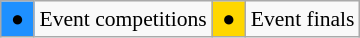<table class="wikitable" style="margin:0.5em auto; font-size:90%;position:relative;">
<tr>
<td bgcolor=DodgerBlue align=center> ● </td>
<td>Event competitions</td>
<td bgcolor=Gold align=center> ● </td>
<td>Event finals</td>
</tr>
</table>
